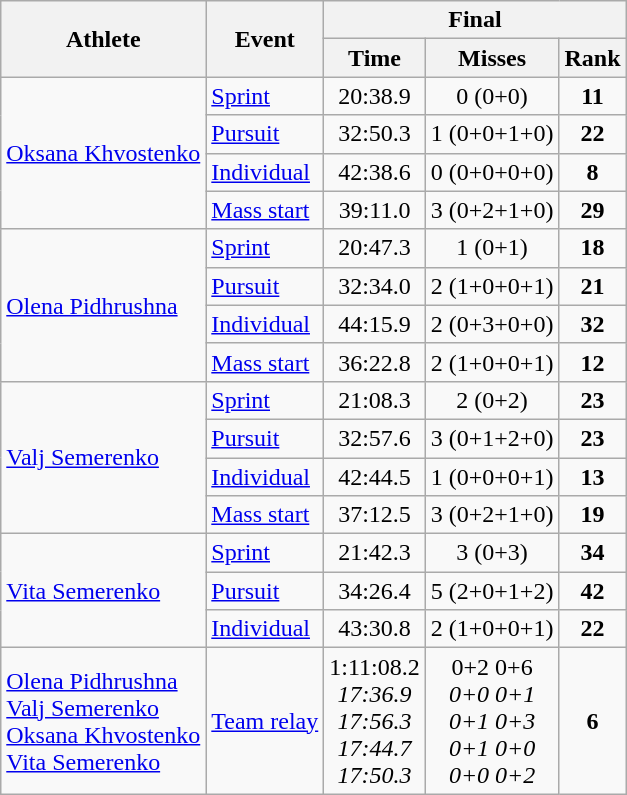<table class="wikitable">
<tr>
<th rowspan="2">Athlete</th>
<th rowspan="2">Event</th>
<th colspan="3">Final</th>
</tr>
<tr>
<th>Time</th>
<th>Misses</th>
<th>Rank</th>
</tr>
<tr>
<td rowspan=4><a href='#'>Oksana Khvostenko</a></td>
<td><a href='#'>Sprint</a></td>
<td align="center">20:38.9</td>
<td align="center">0 (0+0)</td>
<td align="center"><strong>11</strong></td>
</tr>
<tr>
<td><a href='#'>Pursuit</a></td>
<td align="center">32:50.3</td>
<td align="center">1 (0+0+1+0)</td>
<td align="center"><strong>22</strong></td>
</tr>
<tr>
<td><a href='#'>Individual</a></td>
<td align="center">42:38.6</td>
<td align="center">0 (0+0+0+0)</td>
<td align="center"><strong>8</strong></td>
</tr>
<tr>
<td><a href='#'>Mass start</a></td>
<td align="center">39:11.0</td>
<td align="center">3 (0+2+1+0)</td>
<td align="center"><strong>29</strong></td>
</tr>
<tr>
<td rowspan=4><a href='#'>Olena Pidhrushna</a></td>
<td><a href='#'>Sprint</a></td>
<td align="center">20:47.3</td>
<td align="center">1 (0+1)</td>
<td align="center"><strong>18</strong></td>
</tr>
<tr>
<td><a href='#'>Pursuit</a></td>
<td align="center">32:34.0</td>
<td align="center">2 (1+0+0+1)</td>
<td align="center"><strong>21</strong></td>
</tr>
<tr>
<td><a href='#'>Individual</a></td>
<td align="center">44:15.9</td>
<td align="center">2 (0+3+0+0)</td>
<td align="center"><strong>32</strong></td>
</tr>
<tr>
<td><a href='#'>Mass start</a></td>
<td align="center">36:22.8</td>
<td align="center">2 (1+0+0+1)</td>
<td align="center"><strong>12</strong></td>
</tr>
<tr>
<td rowspan=4><a href='#'>Valj Semerenko</a></td>
<td><a href='#'>Sprint</a></td>
<td align="center">21:08.3</td>
<td align="center">2 (0+2)</td>
<td align="center"><strong>23</strong></td>
</tr>
<tr>
<td><a href='#'>Pursuit</a></td>
<td align="center">32:57.6</td>
<td align="center">3 (0+1+2+0)</td>
<td align="center"><strong>23</strong></td>
</tr>
<tr>
<td><a href='#'>Individual</a></td>
<td align="center">42:44.5</td>
<td align="center">1 (0+0+0+1)</td>
<td align="center"><strong>13</strong></td>
</tr>
<tr>
<td><a href='#'>Mass start</a></td>
<td align="center">37:12.5</td>
<td align="center">3 (0+2+1+0)</td>
<td align="center"><strong>19</strong></td>
</tr>
<tr>
<td rowspan=3><a href='#'>Vita Semerenko</a></td>
<td><a href='#'>Sprint</a></td>
<td align="center">21:42.3</td>
<td align="center">3 (0+3)</td>
<td align="center"><strong>34</strong></td>
</tr>
<tr>
<td><a href='#'>Pursuit</a></td>
<td align="center">34:26.4</td>
<td align="center">5 (2+0+1+2)</td>
<td align="center"><strong>42</strong></td>
</tr>
<tr>
<td><a href='#'>Individual</a></td>
<td align="center">43:30.8</td>
<td align="center">2 (1+0+0+1)</td>
<td align="center"><strong>22</strong></td>
</tr>
<tr>
<td><a href='#'>Olena Pidhrushna</a><br><a href='#'>Valj Semerenko</a><br><a href='#'>Oksana Khvostenko</a><br><a href='#'>Vita Semerenko</a></td>
<td><a href='#'>Team relay</a></td>
<td align="center">1:11:08.2<br><em>17:36.9<br>17:56.3<br>17:44.7<br>17:50.3</em></td>
<td align="center">0+2 0+6<br><em>0+0 0+1<br>0+1 0+3<br>0+1 0+0<br>0+0 0+2</em></td>
<td align="center"><strong>6</strong></td>
</tr>
</table>
